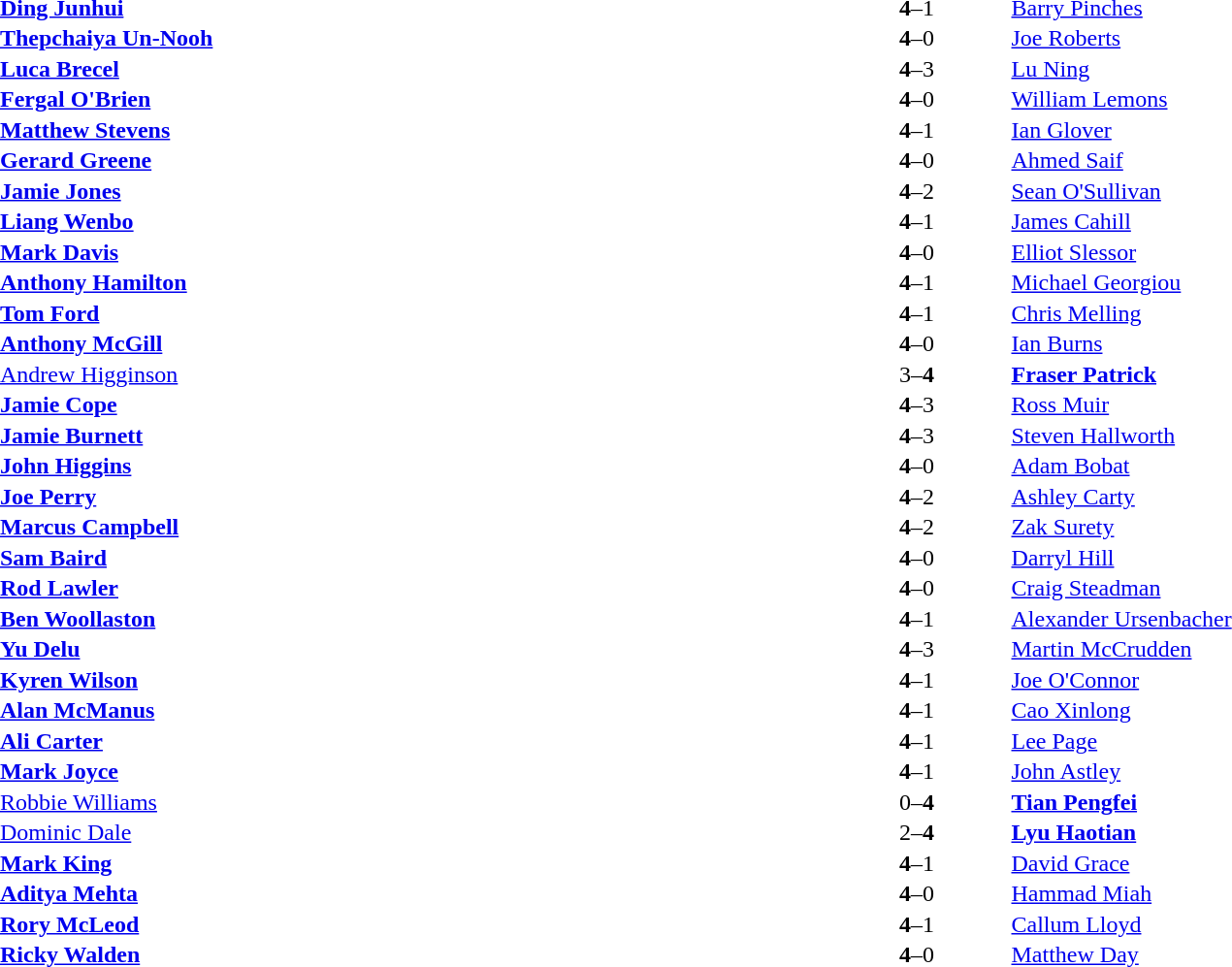<table width="100%" cellspacing="1">
<tr>
<th width=45%></th>
<th width=10%></th>
<th width=45%></th>
</tr>
<tr>
<td> <strong><a href='#'>Ding Junhui</a></strong></td>
<td align="center"><strong>4</strong>–1</td>
<td> <a href='#'>Barry Pinches</a></td>
</tr>
<tr>
<td> <strong><a href='#'>Thepchaiya Un-Nooh</a></strong></td>
<td align="center"><strong>4</strong>–0</td>
<td> <a href='#'>Joe Roberts</a></td>
</tr>
<tr>
<td> <strong><a href='#'>Luca Brecel</a></strong></td>
<td align="center"><strong>4</strong>–3</td>
<td> <a href='#'>Lu Ning</a></td>
</tr>
<tr>
<td> <strong><a href='#'>Fergal O'Brien</a></strong></td>
<td align="center"><strong>4</strong>–0</td>
<td> <a href='#'>William Lemons</a></td>
</tr>
<tr>
<td> <strong><a href='#'>Matthew Stevens</a></strong></td>
<td align="center"><strong>4</strong>–1</td>
<td> <a href='#'>Ian Glover</a></td>
</tr>
<tr>
<td> <strong><a href='#'>Gerard Greene</a></strong></td>
<td align="center"><strong>4</strong>–0</td>
<td> <a href='#'>Ahmed Saif</a></td>
</tr>
<tr>
<td> <strong><a href='#'>Jamie Jones</a></strong></td>
<td align="center"><strong>4</strong>–2</td>
<td> <a href='#'>Sean O'Sullivan</a></td>
</tr>
<tr>
<td> <strong><a href='#'>Liang Wenbo</a></strong></td>
<td align="center"><strong>4</strong>–1</td>
<td> <a href='#'>James Cahill</a></td>
</tr>
<tr>
<td> <strong><a href='#'>Mark Davis</a></strong></td>
<td align="center"><strong>4</strong>–0</td>
<td> <a href='#'>Elliot Slessor</a></td>
</tr>
<tr>
<td> <strong><a href='#'>Anthony Hamilton</a></strong></td>
<td align="center"><strong>4</strong>–1</td>
<td> <a href='#'>Michael Georgiou</a></td>
</tr>
<tr>
<td> <strong><a href='#'>Tom Ford</a></strong></td>
<td align="center"><strong>4</strong>–1</td>
<td> <a href='#'>Chris Melling</a></td>
</tr>
<tr>
<td> <strong><a href='#'>Anthony McGill</a></strong></td>
<td align="center"><strong>4</strong>–0</td>
<td> <a href='#'>Ian Burns</a></td>
</tr>
<tr>
<td> <a href='#'>Andrew Higginson</a></td>
<td align="center">3–<strong>4</strong></td>
<td> <strong><a href='#'>Fraser Patrick</a></strong></td>
</tr>
<tr>
<td> <strong><a href='#'>Jamie Cope</a></strong></td>
<td align="center"><strong>4</strong>–3</td>
<td> <a href='#'>Ross Muir</a></td>
</tr>
<tr>
<td> <strong><a href='#'>Jamie Burnett</a></strong></td>
<td align="center"><strong>4</strong>–3</td>
<td> <a href='#'>Steven Hallworth</a></td>
</tr>
<tr>
<td> <strong><a href='#'>John Higgins</a></strong></td>
<td align="center"><strong>4</strong>–0</td>
<td> <a href='#'>Adam Bobat</a></td>
</tr>
<tr>
<td> <strong><a href='#'>Joe Perry</a></strong></td>
<td align="center"><strong>4</strong>–2</td>
<td> <a href='#'>Ashley Carty</a></td>
</tr>
<tr>
<td> <strong><a href='#'>Marcus Campbell</a></strong></td>
<td align="center"><strong>4</strong>–2</td>
<td> <a href='#'>Zak Surety</a></td>
</tr>
<tr>
<td> <strong><a href='#'>Sam Baird</a></strong></td>
<td align="center"><strong>4</strong>–0</td>
<td> <a href='#'>Darryl Hill</a></td>
</tr>
<tr>
<td> <strong><a href='#'>Rod Lawler</a></strong></td>
<td align="center"><strong>4</strong>–0</td>
<td> <a href='#'>Craig Steadman</a></td>
</tr>
<tr>
<td> <strong><a href='#'>Ben Woollaston</a></strong></td>
<td align="center"><strong>4</strong>–1</td>
<td> <a href='#'>Alexander Ursenbacher</a></td>
</tr>
<tr>
<td> <strong><a href='#'>Yu Delu</a></strong></td>
<td align="center"><strong>4</strong>–3</td>
<td> <a href='#'>Martin McCrudden</a></td>
</tr>
<tr>
<td> <strong><a href='#'>Kyren Wilson</a></strong></td>
<td align="center"><strong>4</strong>–1</td>
<td> <a href='#'>Joe O'Connor</a></td>
</tr>
<tr>
<td> <strong><a href='#'>Alan McManus</a></strong></td>
<td align="center"><strong>4</strong>–1</td>
<td> <a href='#'>Cao Xinlong</a></td>
</tr>
<tr>
<td> <strong><a href='#'>Ali Carter</a></strong></td>
<td align="center"><strong>4</strong>–1</td>
<td> <a href='#'>Lee Page</a></td>
</tr>
<tr>
<td> <strong><a href='#'>Mark Joyce</a></strong></td>
<td align="center"><strong>4</strong>–1</td>
<td> <a href='#'>John Astley</a></td>
</tr>
<tr>
<td> <a href='#'>Robbie Williams</a></td>
<td align="center">0–<strong>4</strong></td>
<td> <strong><a href='#'>Tian Pengfei</a></strong></td>
</tr>
<tr>
<td> <a href='#'>Dominic Dale</a></td>
<td align="center">2–<strong>4</strong></td>
<td> <strong><a href='#'>Lyu Haotian</a></strong></td>
</tr>
<tr>
<td> <strong><a href='#'>Mark King</a></strong></td>
<td align="center"><strong>4</strong>–1</td>
<td> <a href='#'>David Grace</a></td>
</tr>
<tr>
<td> <strong><a href='#'>Aditya Mehta</a></strong></td>
<td align="center"><strong>4</strong>–0</td>
<td> <a href='#'>Hammad Miah</a></td>
</tr>
<tr>
<td> <strong><a href='#'>Rory McLeod</a></strong></td>
<td align="center"><strong>4</strong>–1</td>
<td> <a href='#'>Callum Lloyd</a></td>
</tr>
<tr>
<td> <strong><a href='#'>Ricky Walden</a></strong></td>
<td align="center"><strong>4</strong>–0</td>
<td> <a href='#'>Matthew Day</a></td>
</tr>
</table>
